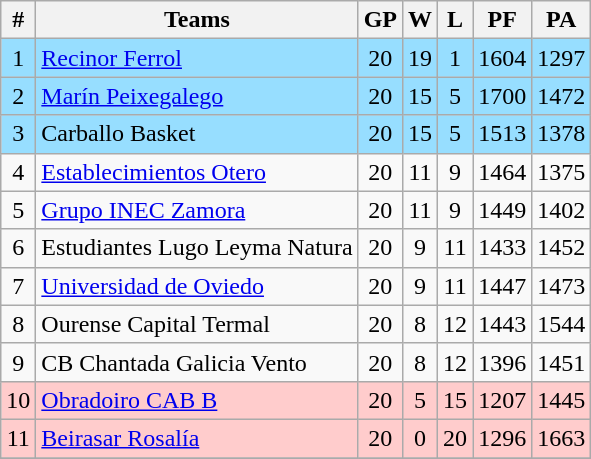<table class = "wikitable" style="text-align: center;">
<tr>
<th>#</th>
<th>Teams</th>
<th>GP</th>
<th>W</th>
<th>L</th>
<th>PF</th>
<th>PA</th>
</tr>
<tr bgcolor=97DEFF>
<td>1</td>
<td align="left"><a href='#'>Recinor Ferrol</a></td>
<td>20</td>
<td>19</td>
<td>1</td>
<td>1604</td>
<td>1297</td>
</tr>
<tr bgcolor=97DEFF>
<td>2</td>
<td align="left"><a href='#'>Marín Peixegalego</a></td>
<td>20</td>
<td>15</td>
<td>5</td>
<td>1700</td>
<td>1472</td>
</tr>
<tr bgcolor=97DEFF>
<td>3</td>
<td align="left">Carballo Basket</td>
<td>20</td>
<td>15</td>
<td>5</td>
<td>1513</td>
<td>1378</td>
</tr>
<tr>
<td>4</td>
<td align="left"><a href='#'>Establecimientos Otero</a></td>
<td>20</td>
<td>11</td>
<td>9</td>
<td>1464</td>
<td>1375</td>
</tr>
<tr>
<td>5</td>
<td align="left"><a href='#'>Grupo INEC Zamora</a></td>
<td>20</td>
<td>11</td>
<td>9</td>
<td>1449</td>
<td>1402</td>
</tr>
<tr>
<td>6</td>
<td align="left">Estudiantes Lugo Leyma Natura</td>
<td>20</td>
<td>9</td>
<td>11</td>
<td>1433</td>
<td>1452</td>
</tr>
<tr>
<td>7</td>
<td align="left"><a href='#'>Universidad de Oviedo</a></td>
<td>20</td>
<td>9</td>
<td>11</td>
<td>1447</td>
<td>1473</td>
</tr>
<tr>
<td>8</td>
<td align="left">Ourense Capital Termal</td>
<td>20</td>
<td>8</td>
<td>12</td>
<td>1443</td>
<td>1544</td>
</tr>
<tr>
<td>9</td>
<td align="left">CB Chantada Galicia Vento</td>
<td>20</td>
<td>8</td>
<td>12</td>
<td>1396</td>
<td>1451</td>
</tr>
<tr bgcolor=FFCCCC>
<td>10</td>
<td align="left"><a href='#'>Obradoiro CAB B</a></td>
<td>20</td>
<td>5</td>
<td>15</td>
<td>1207</td>
<td>1445</td>
</tr>
<tr bgcolor=FFCCCC>
<td>11</td>
<td align="left"><a href='#'>Beirasar Rosalía</a></td>
<td>20</td>
<td>0</td>
<td>20</td>
<td>1296</td>
<td>1663</td>
</tr>
<tr>
</tr>
</table>
